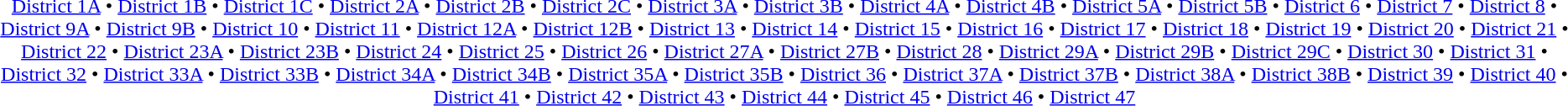<table id=toc class=toc summary=Contents>
<tr>
<td align=center><br><a href='#'>District 1A</a> • <a href='#'>District 1B</a> • <a href='#'>District 1C</a> • <a href='#'>District 2A</a> • <a href='#'>District 2B</a> • <a href='#'>District 2C</a> • <a href='#'>District 3A</a> • <a href='#'>District 3B</a> • <a href='#'>District 4A</a> • <a href='#'>District 4B</a> • <a href='#'>District 5A</a> • <a href='#'>District 5B</a> • <a href='#'>District 6</a> • <a href='#'>District 7</a> • <a href='#'>District 8</a> • <a href='#'>District 9A</a> • <a href='#'>District 9B</a> • <a href='#'>District 10</a> • <a href='#'>District 11</a> • <a href='#'>District 12A</a> • <a href='#'>District 12B</a> • <a href='#'>District 13</a> • <a href='#'>District 14</a> • <a href='#'>District 15</a> • <a href='#'>District 16</a> • <a href='#'>District 17</a> • <a href='#'>District 18</a> • <a href='#'>District 19</a> • <a href='#'>District 20</a> • <a href='#'>District 21</a> • <a href='#'>District 22</a> • <a href='#'>District 23A</a> • <a href='#'>District 23B</a> • <a href='#'>District 24</a> • <a href='#'>District 25</a> • <a href='#'>District 26</a> • <a href='#'>District 27A</a> • <a href='#'>District 27B</a> • <a href='#'>District 28</a> • <a href='#'>District 29A</a> • <a href='#'>District 29B</a> • <a href='#'>District 29C</a> • <a href='#'>District 30</a> • <a href='#'>District 31</a> • <a href='#'>District 32</a> • <a href='#'>District 33A</a> • <a href='#'>District 33B</a> • <a href='#'>District 34A</a> • <a href='#'>District 34B</a> • <a href='#'>District 35A</a> • <a href='#'>District 35B</a> • <a href='#'>District 36</a> • <a href='#'>District 37A</a> • <a href='#'>District 37B</a> • <a href='#'>District 38A</a> • <a href='#'>District 38B</a> • <a href='#'>District 39</a> • <a href='#'>District 40</a> • <a href='#'>District 41</a> • <a href='#'>District 42</a> • <a href='#'>District 43</a> • <a href='#'>District 44</a> • <a href='#'>District 45</a> • <a href='#'>District 46</a> • <a href='#'>District 47</a></td>
</tr>
</table>
